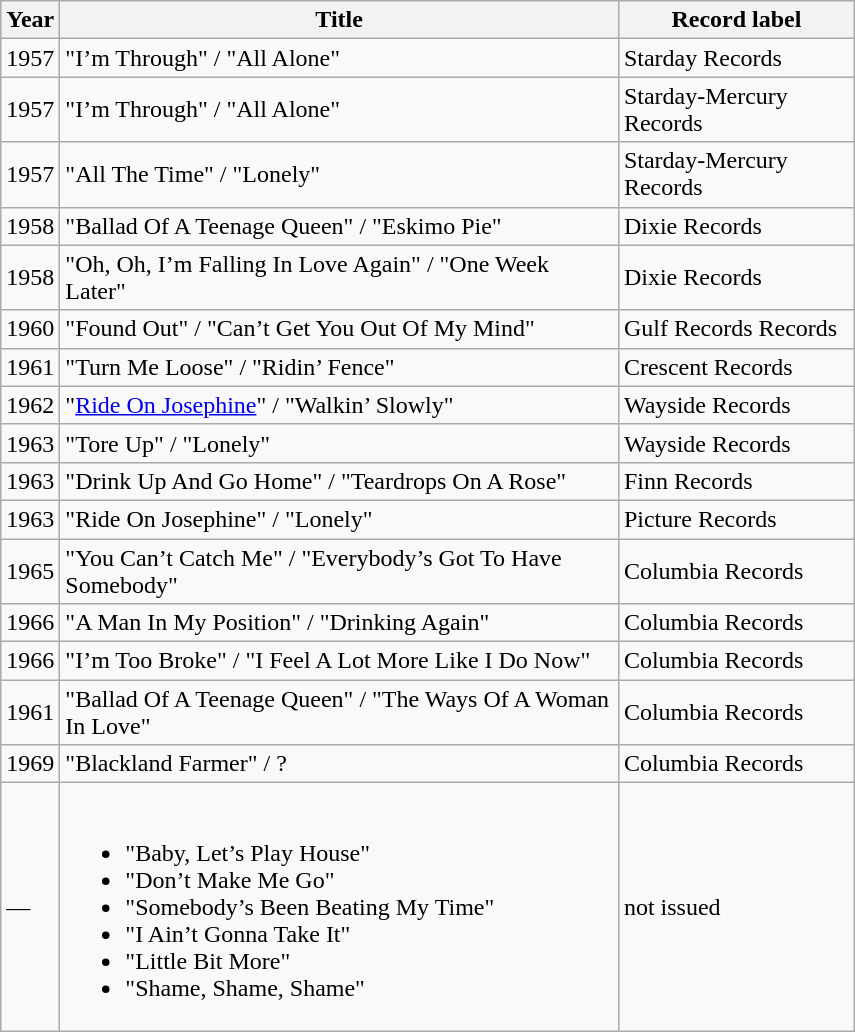<table class="wikitable">
<tr>
<th width="32">Year</th>
<th width="365">Title</th>
<th width="150">Record label</th>
</tr>
<tr --->
<td>1957</td>
<td>"I’m Through" / "All Alone"</td>
<td>Starday Records</td>
</tr>
<tr --->
<td>1957</td>
<td>"I’m Through" / "All Alone"</td>
<td>Starday-Mercury Records</td>
</tr>
<tr --->
<td>1957</td>
<td>"All The Time" / "Lonely"</td>
<td>Starday-Mercury Records</td>
</tr>
<tr --->
<td>1958</td>
<td>"Ballad Of A Teenage Queen" / "Eskimo Pie"</td>
<td>Dixie Records</td>
</tr>
<tr --->
<td>1958</td>
<td>"Oh, Oh, I’m Falling In Love Again" / "One Week Later"</td>
<td>Dixie Records</td>
</tr>
<tr --->
<td>1960</td>
<td>"Found Out" / "Can’t Get You Out Of My Mind"</td>
<td>Gulf Records Records</td>
</tr>
<tr --->
<td>1961</td>
<td>"Turn Me Loose" / "Ridin’ Fence"</td>
<td>Crescent Records</td>
</tr>
<tr --->
<td>1962</td>
<td>"<a href='#'>Ride On Josephine</a>" / "Walkin’ Slowly"</td>
<td>Wayside Records</td>
</tr>
<tr --->
<td>1963</td>
<td>"Tore Up" / "Lonely"</td>
<td>Wayside Records</td>
</tr>
<tr --->
<td>1963</td>
<td>"Drink Up And Go Home" / "Teardrops On A Rose"</td>
<td>Finn Records</td>
</tr>
<tr --->
<td>1963</td>
<td>"Ride On Josephine" / "Lonely"</td>
<td>Picture Records</td>
</tr>
<tr --->
<td>1965</td>
<td>"You Can’t Catch Me" / "Everybody’s Got To Have Somebody"</td>
<td>Columbia Records</td>
</tr>
<tr --->
<td>1966</td>
<td>"A Man In My Position" / "Drinking Again"</td>
<td>Columbia Records</td>
</tr>
<tr --->
<td>1966</td>
<td>"I’m Too Broke" / "I Feel A Lot More Like I Do Now"</td>
<td>Columbia Records</td>
</tr>
<tr --->
<td>1961</td>
<td>"Ballad Of A Teenage Queen" / "The Ways Of A Woman In Love"</td>
<td>Columbia Records</td>
</tr>
<tr --->
<td>1969</td>
<td>"Blackland Farmer" / ?</td>
<td>Columbia Records</td>
</tr>
<tr --->
<td>—</td>
<td><br><ul><li>"Baby, Let’s Play House"</li><li>"Don’t Make Me Go"</li><li>"Somebody’s Been Beating My Time"</li><li>"I Ain’t Gonna Take It"</li><li>"Little Bit More"</li><li>"Shame, Shame, Shame"</li></ul></td>
<td>not issued</td>
</tr>
</table>
